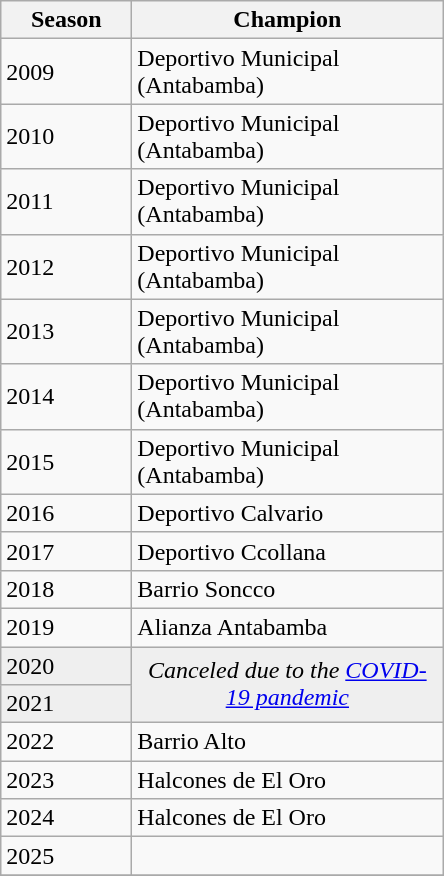<table class="wikitable sortable">
<tr>
<th width=80px>Season</th>
<th width=200px>Champion</th>
</tr>
<tr>
<td>2009</td>
<td>Deportivo Municipal (Antabamba)</td>
</tr>
<tr>
<td>2010</td>
<td>Deportivo Municipal (Antabamba)</td>
</tr>
<tr>
<td>2011</td>
<td>Deportivo Municipal (Antabamba)</td>
</tr>
<tr>
<td>2012</td>
<td>Deportivo Municipal (Antabamba)</td>
</tr>
<tr>
<td>2013</td>
<td>Deportivo Municipal (Antabamba)</td>
</tr>
<tr>
<td>2014</td>
<td>Deportivo Municipal (Antabamba)</td>
</tr>
<tr>
<td>2015</td>
<td>Deportivo Municipal (Antabamba)</td>
</tr>
<tr>
<td>2016</td>
<td>Deportivo Calvario</td>
</tr>
<tr>
<td>2017</td>
<td>Deportivo Ccollana</td>
</tr>
<tr>
<td>2018</td>
<td>Barrio Soncco</td>
</tr>
<tr>
<td>2019</td>
<td>Alianza Antabamba</td>
</tr>
<tr bgcolor=#efefef>
<td>2020</td>
<td rowspan=2 colspan="1" align=center><em>Canceled due to the <a href='#'>COVID-19 pandemic</a></em></td>
</tr>
<tr bgcolor=#efefef>
<td>2021</td>
</tr>
<tr>
<td>2022</td>
<td>Barrio Alto</td>
</tr>
<tr>
<td>2023</td>
<td>Halcones de El Oro</td>
</tr>
<tr>
<td>2024</td>
<td>Halcones de El Oro</td>
</tr>
<tr>
<td>2025</td>
<td></td>
</tr>
<tr>
</tr>
</table>
